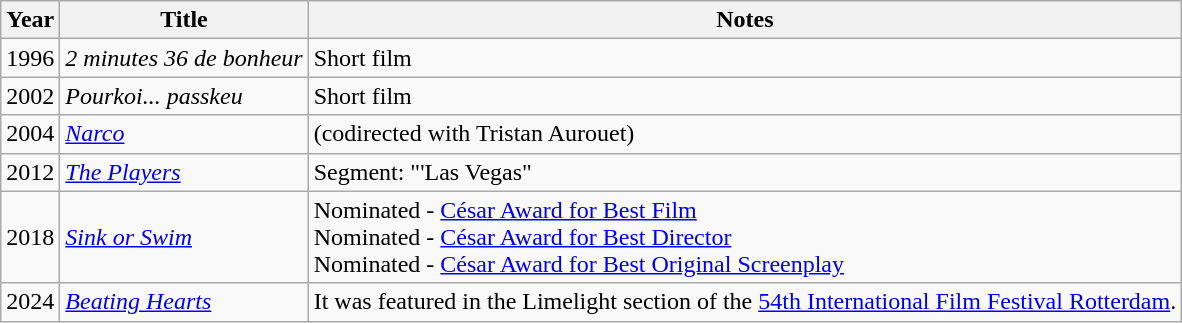<table class="wikitable sortable">
<tr>
<th>Year</th>
<th>Title</th>
<th class="unsortable">Notes</th>
</tr>
<tr>
<td>1996</td>
<td><em>2 minutes 36 de bonheur</em></td>
<td>Short film</td>
</tr>
<tr>
<td>2002</td>
<td><em>Pourkoi... passkeu</em></td>
<td>Short film</td>
</tr>
<tr>
<td>2004</td>
<td><em><a href='#'>Narco</a></em></td>
<td>(codirected with Tristan Aurouet)</td>
</tr>
<tr>
<td>2012</td>
<td><em><a href='#'>The Players</a></em></td>
<td>Segment: "'Las Vegas"</td>
</tr>
<tr>
<td>2018</td>
<td><em><a href='#'>Sink or Swim</a></em></td>
<td>Nominated - <a href='#'>César Award for Best Film</a><br>Nominated - <a href='#'>César Award for Best Director</a><br>Nominated - <a href='#'>César Award for Best Original Screenplay</a></td>
</tr>
<tr>
<td>2024</td>
<td><em><a href='#'>Beating Hearts</a></em></td>
<td>It was featured in the Limelight section of the <a href='#'>54th International Film Festival Rotterdam</a>.</td>
</tr>
</table>
